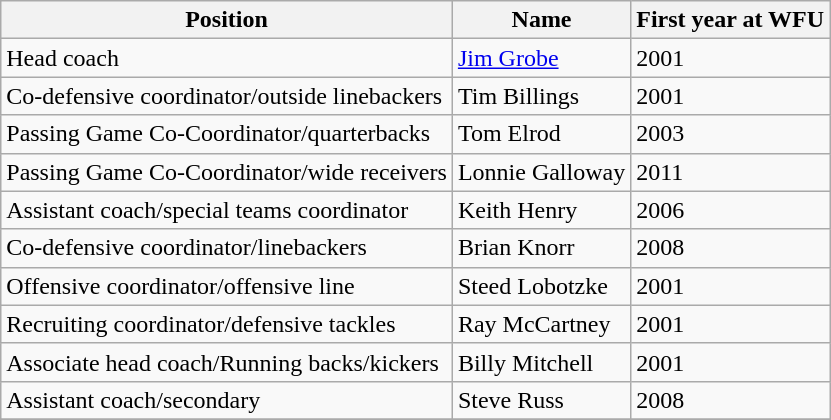<table class="wikitable">
<tr>
<th><strong>Position</strong></th>
<th><strong>Name</strong></th>
<th><strong>First year at WFU</strong></th>
</tr>
<tr>
<td>Head coach</td>
<td><a href='#'>Jim Grobe</a></td>
<td>2001</td>
</tr>
<tr>
<td>Co-defensive coordinator/outside linebackers</td>
<td>Tim Billings</td>
<td>2001</td>
</tr>
<tr>
<td>Passing Game Co-Coordinator/quarterbacks</td>
<td>Tom Elrod</td>
<td>2003</td>
</tr>
<tr>
<td>Passing Game Co-Coordinator/wide receivers</td>
<td>Lonnie Galloway</td>
<td>2011</td>
</tr>
<tr>
<td>Assistant coach/special teams coordinator</td>
<td>Keith Henry</td>
<td>2006</td>
</tr>
<tr>
<td>Co-defensive coordinator/linebackers</td>
<td>Brian Knorr</td>
<td>2008</td>
</tr>
<tr>
<td>Offensive coordinator/offensive line</td>
<td>Steed Lobotzke</td>
<td>2001</td>
</tr>
<tr>
<td>Recruiting coordinator/defensive tackles</td>
<td>Ray McCartney</td>
<td>2001</td>
</tr>
<tr>
<td>Associate head coach/Running backs/kickers</td>
<td>Billy Mitchell</td>
<td>2001</td>
</tr>
<tr>
<td>Assistant coach/secondary</td>
<td>Steve Russ</td>
<td>2008</td>
</tr>
<tr>
</tr>
</table>
